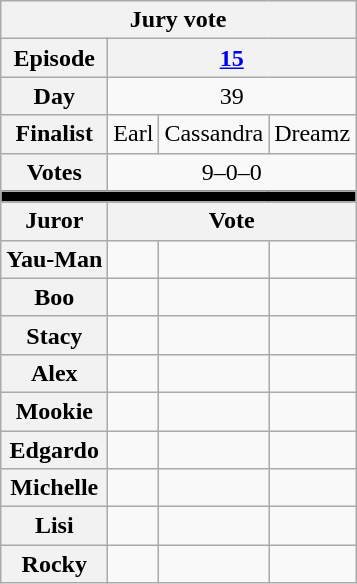<table class="wikitable" style="text-align:center">
<tr>
<th colspan=4>Jury vote</th>
</tr>
<tr>
<th>Episode</th>
<th colspan="3"><a href='#'>15</a></th>
</tr>
<tr>
<th>Day</th>
<td colspan="3">39</td>
</tr>
<tr>
<th>Finalist</th>
<td>Earl</td>
<td>Cassandra</td>
<td>Dreamz</td>
</tr>
<tr>
<th>Votes</th>
<td colspan=3>9–0–0</td>
</tr>
<tr>
<td colspan=4 bgcolor=black></td>
</tr>
<tr>
<th>Juror</th>
<th colspan=3>Vote</th>
</tr>
<tr>
<th>Yau-Man</th>
<td></td>
<td></td>
<td></td>
</tr>
<tr>
<th>Boo</th>
<td></td>
<td></td>
<td></td>
</tr>
<tr>
<th>Stacy</th>
<td></td>
<td></td>
<td></td>
</tr>
<tr>
<th>Alex</th>
<td></td>
<td></td>
<td></td>
</tr>
<tr>
<th>Mookie</th>
<td></td>
<td></td>
<td></td>
</tr>
<tr>
<th>Edgardo</th>
<td></td>
<td></td>
<td></td>
</tr>
<tr>
<th>Michelle</th>
<td></td>
<td></td>
<td></td>
</tr>
<tr>
<th>Lisi</th>
<td></td>
<td></td>
<td></td>
</tr>
<tr>
<th>Rocky</th>
<td></td>
<td></td>
<td></td>
</tr>
</table>
